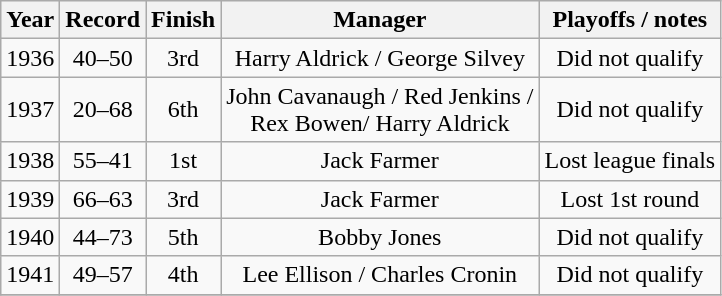<table class="wikitable">
<tr style="background: #F2F2F2;">
<th>Year</th>
<th>Record</th>
<th>Finish</th>
<th>Manager</th>
<th>Playoffs / notes</th>
</tr>
<tr align=center>
<td>1936</td>
<td>40–50</td>
<td>3rd</td>
<td>Harry Aldrick / George Silvey</td>
<td>Did not qualify</td>
</tr>
<tr align=center>
<td>1937</td>
<td>20–68</td>
<td>6th</td>
<td>John Cavanaugh / Red Jenkins /<br> Rex Bowen/ Harry Aldrick</td>
<td>Did not qualify</td>
</tr>
<tr align=center>
<td>1938</td>
<td>55–41</td>
<td>1st</td>
<td>Jack Farmer</td>
<td>Lost league finals</td>
</tr>
<tr align=center>
<td>1939</td>
<td>66–63</td>
<td>3rd</td>
<td>Jack Farmer</td>
<td>Lost 1st round</td>
</tr>
<tr align=center>
<td>1940</td>
<td>44–73</td>
<td>5th</td>
<td>Bobby Jones</td>
<td>Did not qualify</td>
</tr>
<tr align=center>
<td>1941</td>
<td>49–57</td>
<td>4th</td>
<td>Lee Ellison / Charles Cronin</td>
<td>Did not qualify</td>
</tr>
<tr align=center>
</tr>
</table>
